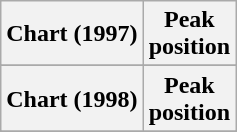<table class="wikitable sortable">
<tr>
<th align="left">Chart (1997)</th>
<th align="center">Peak<br>position</th>
</tr>
<tr>
</tr>
<tr>
</tr>
<tr>
</tr>
<tr>
</tr>
<tr>
<th align="left">Chart (1998)</th>
<th align="center">Peak<br>position</th>
</tr>
<tr>
</tr>
<tr>
</tr>
</table>
